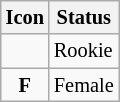<table class="wikitable" style="font-size: 85%;">
<tr>
<th>Icon</th>
<th>Status</th>
</tr>
<tr>
<td align=center></td>
<td>Rookie</td>
</tr>
<tr>
<td align=center><strong><span>F</span></strong></td>
<td>Female</td>
</tr>
</table>
